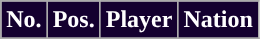<table class="wikitable sortable">
<tr>
<th style="background:#14002F; color:#FFF; ">No.</th>
<th style="background:#14002F; color:#FFF; ">Pos.</th>
<th style="background:#14002F; color:#FFF; ">Player</th>
<th style="background:#14002F; color:#FFF; ">Nation</th>
</tr>
<tr>
</tr>
</table>
